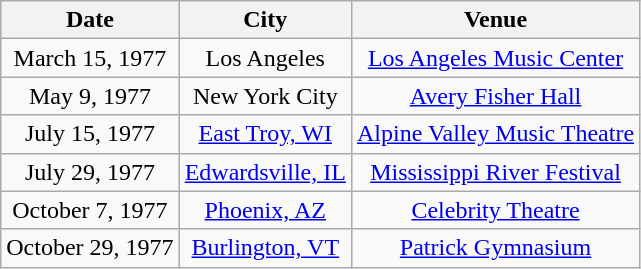<table class="wikitable" style="text-align:center;">
<tr>
<th style="text-align:center;">Date</th>
<th style="text-align:center;">City</th>
<th style="text-align:center;">Venue</th>
</tr>
<tr>
<td>March 15, 1977</td>
<td>Los Angeles</td>
<td><a href='#'>Los Angeles Music Center</a></td>
</tr>
<tr>
<td>May 9, 1977</td>
<td>New York City</td>
<td><a href='#'>Avery Fisher Hall</a></td>
</tr>
<tr>
<td>July 15, 1977</td>
<td><a href='#'>East Troy, WI</a></td>
<td><a href='#'>Alpine Valley Music Theatre</a></td>
</tr>
<tr>
<td>July 29, 1977</td>
<td><a href='#'>Edwardsville, IL</a></td>
<td><a href='#'>Mississippi River Festival</a></td>
</tr>
<tr>
<td>October 7, 1977</td>
<td><a href='#'>Phoenix, AZ</a></td>
<td><a href='#'>Celebrity Theatre</a></td>
</tr>
<tr>
<td>October 29, 1977</td>
<td><a href='#'>Burlington, VT</a></td>
<td><a href='#'>Patrick Gymnasium</a></td>
</tr>
</table>
